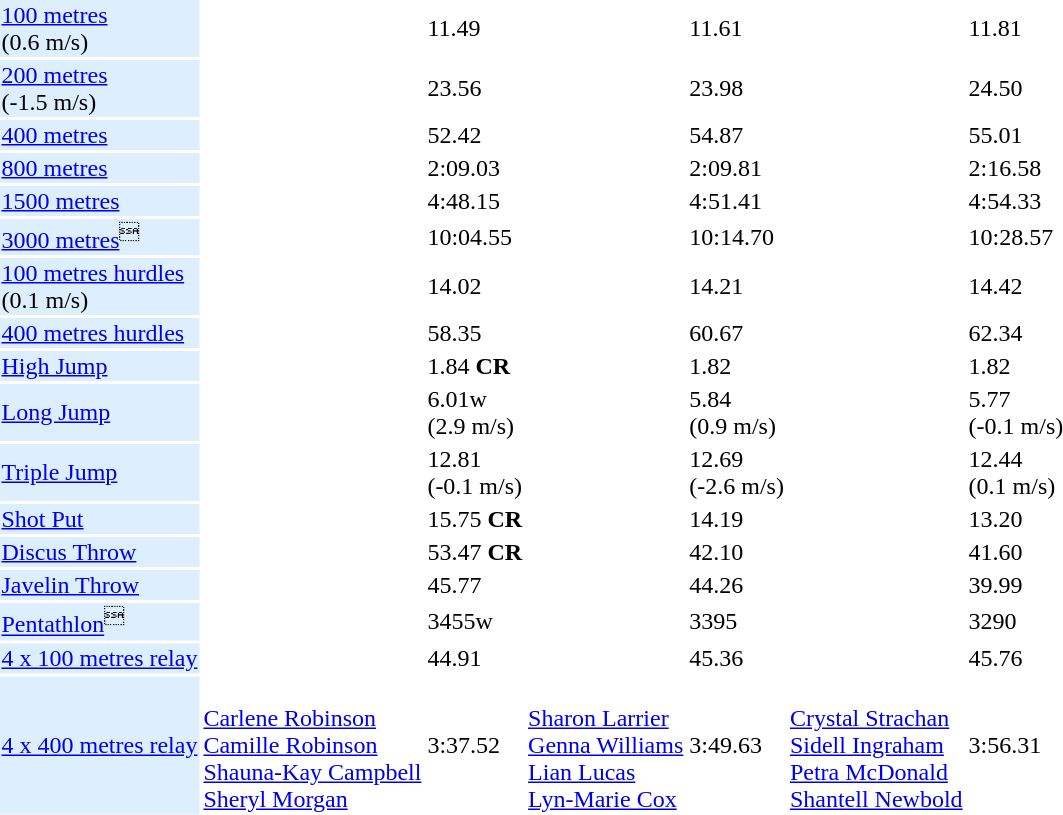<table>
<tr>
<td bgcolor = DDEEFF><a href='#'>100 metres</a> <br> (0.6 m/s)</td>
<td></td>
<td>11.49</td>
<td></td>
<td>11.61</td>
<td></td>
<td>11.81</td>
</tr>
<tr>
<td bgcolor = DDEEFF><a href='#'>200 metres</a> <br> (-1.5 m/s)</td>
<td></td>
<td>23.56</td>
<td></td>
<td>23.98</td>
<td></td>
<td>24.50</td>
</tr>
<tr>
<td bgcolor = DDEEFF><a href='#'>400 metres</a></td>
<td></td>
<td>52.42</td>
<td></td>
<td>54.87</td>
<td></td>
<td>55.01</td>
</tr>
<tr>
<td bgcolor = DDEEFF><a href='#'>800 metres</a></td>
<td></td>
<td>2:09.03</td>
<td></td>
<td>2:09.81</td>
<td></td>
<td>2:16.58</td>
</tr>
<tr>
<td bgcolor = DDEEFF><a href='#'>1500 metres</a></td>
<td></td>
<td>4:48.15</td>
<td></td>
<td>4:51.41</td>
<td></td>
<td>4:54.33</td>
</tr>
<tr>
<td bgcolor = DDEEFF><a href='#'>3000 metres</a><sup></sup></td>
<td></td>
<td>10:04.55</td>
<td></td>
<td>10:14.70</td>
<td></td>
<td>10:28.57</td>
</tr>
<tr>
<td bgcolor = DDEEFF><a href='#'>100 metres hurdles</a> <br> (0.1 m/s)</td>
<td></td>
<td>14.02</td>
<td></td>
<td>14.21</td>
<td></td>
<td>14.42</td>
</tr>
<tr>
<td bgcolor = DDEEFF><a href='#'>400 metres hurdles</a></td>
<td></td>
<td>58.35</td>
<td></td>
<td>60.67</td>
<td></td>
<td>62.34</td>
</tr>
<tr>
<td bgcolor = DDEEFF><a href='#'>High Jump</a></td>
<td></td>
<td>1.84 <strong>CR</strong></td>
<td></td>
<td>1.82</td>
<td></td>
<td>1.82</td>
</tr>
<tr>
<td bgcolor = DDEEFF><a href='#'>Long Jump</a></td>
<td></td>
<td>6.01w <br> (2.9 m/s)</td>
<td></td>
<td>5.84 <br> (0.9 m/s)</td>
<td></td>
<td>5.77 <br> (-0.1 m/s)</td>
</tr>
<tr>
<td bgcolor = DDEEFF><a href='#'>Triple Jump</a></td>
<td></td>
<td>12.81 <br> (-0.1 m/s)</td>
<td></td>
<td>12.69 <br> (-2.6 m/s)</td>
<td></td>
<td>12.44 <br> (0.1 m/s)</td>
</tr>
<tr>
<td bgcolor = DDEEFF><a href='#'>Shot Put</a></td>
<td></td>
<td>15.75 <strong>CR</strong></td>
<td></td>
<td>14.19</td>
<td></td>
<td>13.20</td>
</tr>
<tr>
<td bgcolor = DDEEFF><a href='#'>Discus Throw</a></td>
<td></td>
<td>53.47 <strong>CR</strong></td>
<td></td>
<td>42.10</td>
<td></td>
<td>41.60</td>
</tr>
<tr>
<td bgcolor = DDEEFF><a href='#'>Javelin Throw</a></td>
<td></td>
<td>45.77</td>
<td></td>
<td>44.26</td>
<td></td>
<td>39.99</td>
</tr>
<tr>
<td bgcolor = DDEEFF><a href='#'>Pentathlon</a><sup></sup></td>
<td></td>
<td>3455w</td>
<td></td>
<td>3395</td>
<td></td>
<td>3290</td>
</tr>
<tr>
<td bgcolor = DDEEFF><a href='#'>4 x 100 metres relay</a></td>
<td></td>
<td>44.91</td>
<td></td>
<td>45.36</td>
<td></td>
<td>45.76</td>
</tr>
<tr>
<td bgcolor = DDEEFF><a href='#'>4 x 400 metres relay</a></td>
<td> <br> <a href='#'>Carlene Robinson</a> <br> <a href='#'>Camille Robinson</a> <br> <a href='#'>Shauna-Kay Campbell</a> <br> <a href='#'>Sheryl Morgan</a></td>
<td>3:37.52</td>
<td> <br> <a href='#'>Sharon Larrier</a> <br> <a href='#'>Genna Williams</a> <br> <a href='#'>Lian Lucas</a> <br> <a href='#'>Lyn-Marie Cox</a></td>
<td>3:49.63</td>
<td> <br> <a href='#'>Crystal Strachan</a> <br> <a href='#'>Sidell Ingraham</a> <br> <a href='#'>Petra McDonald</a> <br> <a href='#'>Shantell Newbold</a></td>
<td>3:56.31</td>
</tr>
</table>
